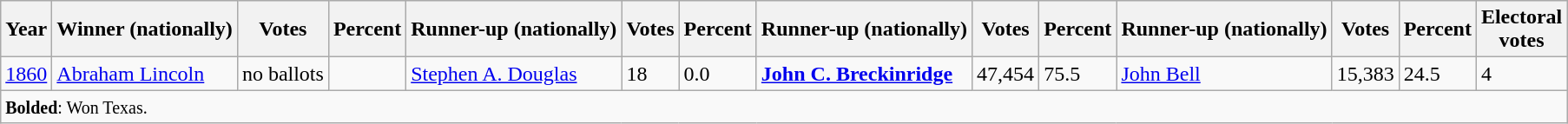<table class="wikitable sortable">
<tr>
<th data-sort-type="number">Year</th>
<th>Winner (nationally)</th>
<th data-sort-type="number">Votes</th>
<th data-sort-type="number">Percent</th>
<th>Runner-up (nationally)</th>
<th data-sort-type="number">Votes</th>
<th data-sort-type="number">Percent</th>
<th>Runner-up (nationally)</th>
<th data-sort-type="number">Votes</th>
<th data-sort-type="number">Percent</th>
<th>Runner-up (nationally)</th>
<th data-sort-type="number">Votes</th>
<th data-sort-type="number">Percent</th>
<th data-sort-type="number">Electoral<br>votes</th>
</tr>
<tr>
<td style"text-align:left"><a href='#'>1860</a></td>
<td><a href='#'>Abraham Lincoln</a></td>
<td>no ballots</td>
<td></td>
<td><a href='#'>Stephen A. Douglas</a></td>
<td>18</td>
<td>0.0</td>
<td><strong><a href='#'>John C. Breckinridge</a></strong></td>
<td>47,454</td>
<td>75.5</td>
<td><a href='#'>John Bell</a></td>
<td>15,383</td>
<td>24.5</td>
<td>4</td>
</tr>
<tr>
<td style="text-align:left;" colspan="14"><small><strong>Bolded</strong>: Won Texas.</small></td>
</tr>
</table>
